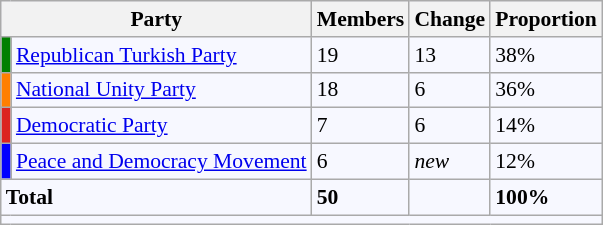<table class=wikitable style="border:1px solid #8888aa; background-color:#f7f8ff; padding:0px; font-size:90%;">
<tr>
<th colspan="2">Party</th>
<th>Members</th>
<th>Change</th>
<th>Proportion</th>
</tr>
<tr>
<td style="background: #008000"></td>
<td><a href='#'>Republican Turkish Party</a></td>
<td>19</td>
<td>13</td>
<td>38%</td>
</tr>
<tr>
<td style="background: #FF7F00"></td>
<td><a href='#'>National Unity Party</a></td>
<td>18</td>
<td>6</td>
<td>36%</td>
</tr>
<tr>
<td style="background: #DC241f"></td>
<td><a href='#'>Democratic Party</a></td>
<td>7</td>
<td>6</td>
<td>14%</td>
</tr>
<tr>
<td style="background: #0000FF"></td>
<td><a href='#'>Peace and Democracy Movement</a></td>
<td>6</td>
<td><em>new</em></td>
<td>12%</td>
</tr>
<tr>
<td colspan="2"><strong>Total</strong></td>
<td><strong>50</strong></td>
<td></td>
<td><strong>100%</strong></td>
</tr>
<tr>
<td colspan="7"></td>
</tr>
</table>
